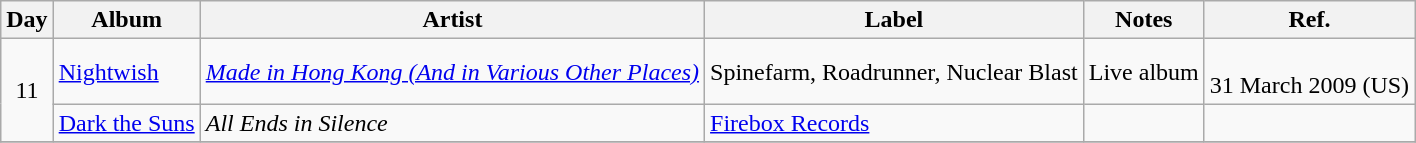<table class="wikitable">
<tr>
<th>Day</th>
<th>Album</th>
<th>Artist</th>
<th>Label</th>
<th>Notes</th>
<th>Ref.</th>
</tr>
<tr>
<td rowspan="2" style="text-align:center;">11</td>
<td><a href='#'>Nightwish</a></td>
<td><em><a href='#'>Made in Hong Kong (And in Various Other Places)</a></em></td>
<td>Spinefarm, Roadrunner, Nuclear Blast</td>
<td>Live album</td>
<td><br>31 March 2009 (US)</td>
</tr>
<tr>
<td><a href='#'>Dark the Suns</a></td>
<td><em>All Ends in Silence</em></td>
<td><a href='#'>Firebox Records</a></td>
<td></td>
<td></td>
</tr>
<tr>
</tr>
</table>
